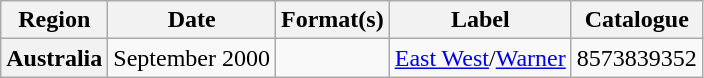<table class="wikitable plainrowheaders">
<tr>
<th scope="col">Region</th>
<th scope="col">Date</th>
<th scope="col">Format(s)</th>
<th scope="col">Label</th>
<th scope="col">Catalogue</th>
</tr>
<tr>
<th scope="row">Australia</th>
<td>September 2000</td>
<td></td>
<td><a href='#'>East West</a>/<a href='#'>Warner</a></td>
<td>8573839352</td>
</tr>
</table>
